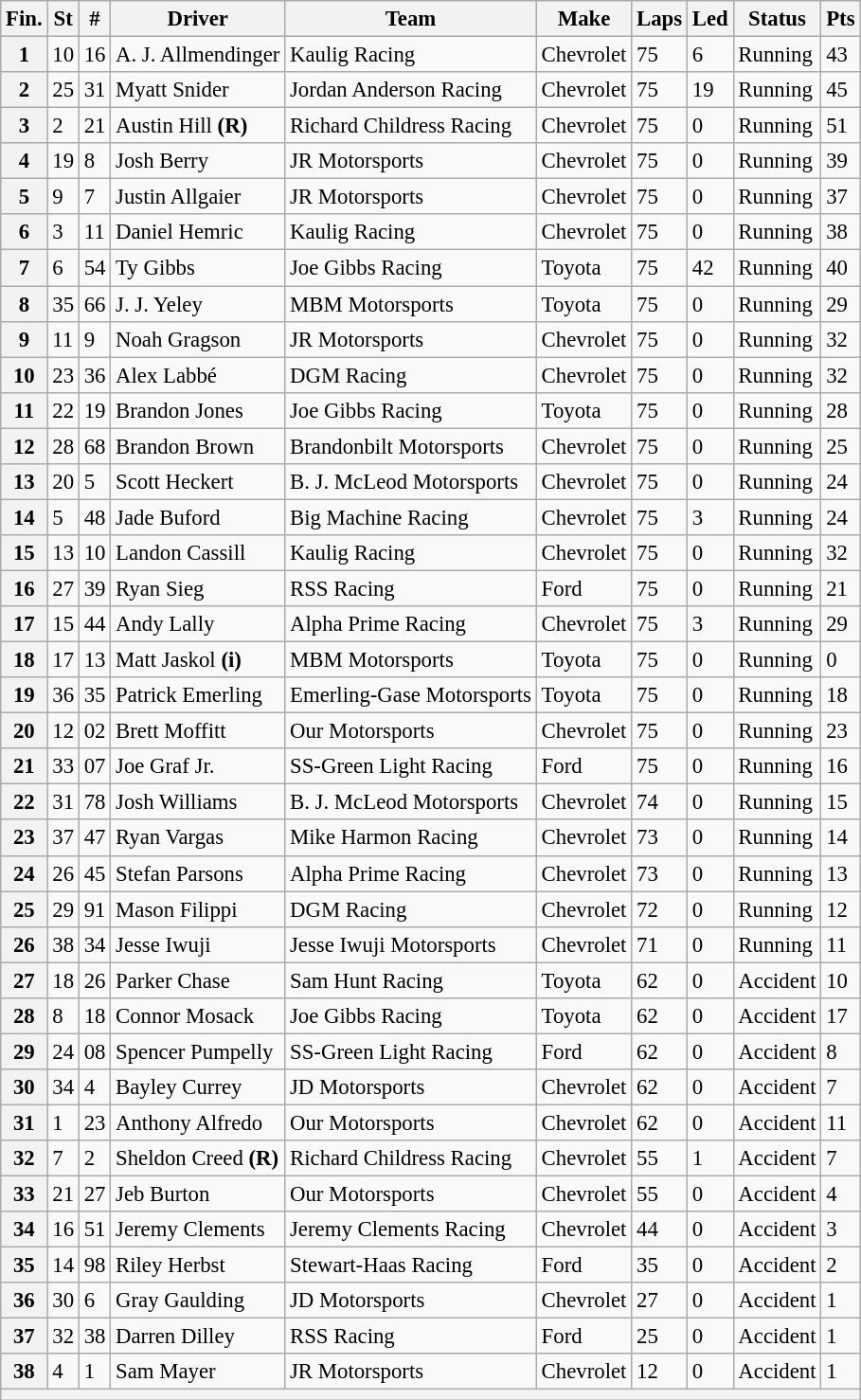<table class="wikitable" style="font-size:95%">
<tr>
<th>Fin.</th>
<th>St</th>
<th>#</th>
<th>Driver</th>
<th>Team</th>
<th>Make</th>
<th>Laps</th>
<th>Led</th>
<th>Status</th>
<th>Pts</th>
</tr>
<tr>
<th>1</th>
<td>10</td>
<td>16</td>
<td>A. J. Allmendinger</td>
<td>Kaulig Racing</td>
<td>Chevrolet</td>
<td>75</td>
<td>6</td>
<td>Running</td>
<td>43</td>
</tr>
<tr>
<th>2</th>
<td>25</td>
<td>31</td>
<td>Myatt Snider</td>
<td>Jordan Anderson Racing</td>
<td>Chevrolet</td>
<td>75</td>
<td>19</td>
<td>Running</td>
<td>45</td>
</tr>
<tr>
<th>3</th>
<td>2</td>
<td>21</td>
<td>Austin Hill <strong>(R)</strong></td>
<td>Richard Childress Racing</td>
<td>Chevrolet</td>
<td>75</td>
<td>0</td>
<td>Running</td>
<td>51</td>
</tr>
<tr>
<th>4</th>
<td>19</td>
<td>8</td>
<td>Josh Berry</td>
<td>JR Motorsports</td>
<td>Chevrolet</td>
<td>75</td>
<td>0</td>
<td>Running</td>
<td>39</td>
</tr>
<tr>
<th>5</th>
<td>9</td>
<td>7</td>
<td>Justin Allgaier</td>
<td>JR Motorsports</td>
<td>Chevrolet</td>
<td>75</td>
<td>0</td>
<td>Running</td>
<td>37</td>
</tr>
<tr>
<th>6</th>
<td>3</td>
<td>11</td>
<td>Daniel Hemric</td>
<td>Kaulig Racing</td>
<td>Chevrolet</td>
<td>75</td>
<td>0</td>
<td>Running</td>
<td>38</td>
</tr>
<tr>
<th>7</th>
<td>6</td>
<td>54</td>
<td>Ty Gibbs</td>
<td>Joe Gibbs Racing</td>
<td>Toyota</td>
<td>75</td>
<td>42</td>
<td>Running</td>
<td>40</td>
</tr>
<tr>
<th>8</th>
<td>35</td>
<td>66</td>
<td>J. J. Yeley</td>
<td>MBM Motorsports</td>
<td>Toyota</td>
<td>75</td>
<td>0</td>
<td>Running</td>
<td>29</td>
</tr>
<tr>
<th>9</th>
<td>11</td>
<td>9</td>
<td>Noah Gragson</td>
<td>JR Motorsports</td>
<td>Chevrolet</td>
<td>75</td>
<td>0</td>
<td>Running</td>
<td>32</td>
</tr>
<tr>
<th>10</th>
<td>23</td>
<td>36</td>
<td>Alex Labbé</td>
<td>DGM Racing</td>
<td>Chevrolet</td>
<td>75</td>
<td>0</td>
<td>Running</td>
<td>32</td>
</tr>
<tr>
<th>11</th>
<td>22</td>
<td>19</td>
<td>Brandon Jones</td>
<td>Joe Gibbs Racing</td>
<td>Toyota</td>
<td>75</td>
<td>0</td>
<td>Running</td>
<td>28</td>
</tr>
<tr>
<th>12</th>
<td>28</td>
<td>68</td>
<td>Brandon Brown</td>
<td>Brandonbilt Motorsports</td>
<td>Chevrolet</td>
<td>75</td>
<td>0</td>
<td>Running</td>
<td>25</td>
</tr>
<tr>
<th>13</th>
<td>20</td>
<td>5</td>
<td>Scott Heckert</td>
<td>B. J. McLeod Motorsports</td>
<td>Chevrolet</td>
<td>75</td>
<td>0</td>
<td>Running</td>
<td>24</td>
</tr>
<tr>
<th>14</th>
<td>5</td>
<td>48</td>
<td>Jade Buford</td>
<td>Big Machine Racing</td>
<td>Chevrolet</td>
<td>75</td>
<td>3</td>
<td>Running</td>
<td>24</td>
</tr>
<tr>
<th>15</th>
<td>13</td>
<td>10</td>
<td>Landon Cassill</td>
<td>Kaulig Racing</td>
<td>Chevrolet</td>
<td>75</td>
<td>0</td>
<td>Running</td>
<td>32</td>
</tr>
<tr>
<th>16</th>
<td>27</td>
<td>39</td>
<td>Ryan Sieg</td>
<td>RSS Racing</td>
<td>Ford</td>
<td>75</td>
<td>0</td>
<td>Running</td>
<td>21</td>
</tr>
<tr>
<th>17</th>
<td>15</td>
<td>44</td>
<td>Andy Lally</td>
<td>Alpha Prime Racing</td>
<td>Chevrolet</td>
<td>75</td>
<td>3</td>
<td>Running</td>
<td>29</td>
</tr>
<tr>
<th>18</th>
<td>17</td>
<td>13</td>
<td>Matt Jaskol <strong>(i)</strong></td>
<td>MBM Motorsports</td>
<td>Toyota</td>
<td>75</td>
<td>0</td>
<td>Running</td>
<td>0</td>
</tr>
<tr>
<th>19</th>
<td>36</td>
<td>35</td>
<td>Patrick Emerling</td>
<td>Emerling-Gase Motorsports</td>
<td>Toyota</td>
<td>75</td>
<td>0</td>
<td>Running</td>
<td>18</td>
</tr>
<tr>
<th>20</th>
<td>12</td>
<td>02</td>
<td>Brett Moffitt</td>
<td>Our Motorsports</td>
<td>Chevrolet</td>
<td>75</td>
<td>0</td>
<td>Running</td>
<td>23</td>
</tr>
<tr>
<th>21</th>
<td>33</td>
<td>07</td>
<td>Joe Graf Jr.</td>
<td>SS-Green Light Racing</td>
<td>Ford</td>
<td>75</td>
<td>0</td>
<td>Running</td>
<td>16</td>
</tr>
<tr>
<th>22</th>
<td>31</td>
<td>78</td>
<td>Josh Williams</td>
<td>B. J. McLeod Motorsports</td>
<td>Chevrolet</td>
<td>74</td>
<td>0</td>
<td>Running</td>
<td>15</td>
</tr>
<tr>
<th>23</th>
<td>37</td>
<td>47</td>
<td>Ryan Vargas</td>
<td>Mike Harmon Racing</td>
<td>Chevrolet</td>
<td>73</td>
<td>0</td>
<td>Running</td>
<td>14</td>
</tr>
<tr>
<th>24</th>
<td>26</td>
<td>45</td>
<td>Stefan Parsons</td>
<td>Alpha Prime Racing</td>
<td>Chevrolet</td>
<td>73</td>
<td>0</td>
<td>Running</td>
<td>13</td>
</tr>
<tr>
<th>25</th>
<td>29</td>
<td>91</td>
<td>Mason Filippi</td>
<td>DGM Racing</td>
<td>Chevrolet</td>
<td>72</td>
<td>0</td>
<td>Running</td>
<td>12</td>
</tr>
<tr>
<th>26</th>
<td>38</td>
<td>34</td>
<td>Jesse Iwuji</td>
<td>Jesse Iwuji Motorsports</td>
<td>Chevrolet</td>
<td>71</td>
<td>0</td>
<td>Running</td>
<td>11</td>
</tr>
<tr>
<th>27</th>
<td>18</td>
<td>26</td>
<td>Parker Chase</td>
<td>Sam Hunt Racing</td>
<td>Toyota</td>
<td>62</td>
<td>0</td>
<td>Accident</td>
<td>10</td>
</tr>
<tr>
<th>28</th>
<td>8</td>
<td>18</td>
<td>Connor Mosack</td>
<td>Joe Gibbs Racing</td>
<td>Toyota</td>
<td>62</td>
<td>0</td>
<td>Accident</td>
<td>17</td>
</tr>
<tr>
<th>29</th>
<td>24</td>
<td>08</td>
<td>Spencer Pumpelly</td>
<td>SS-Green Light Racing</td>
<td>Ford</td>
<td>62</td>
<td>0</td>
<td>Accident</td>
<td>8</td>
</tr>
<tr>
<th>30</th>
<td>34</td>
<td>4</td>
<td>Bayley Currey</td>
<td>JD Motorsports</td>
<td>Chevrolet</td>
<td>62</td>
<td>0</td>
<td>Accident</td>
<td>7</td>
</tr>
<tr>
<th>31</th>
<td>1</td>
<td>23</td>
<td>Anthony Alfredo</td>
<td>Our Motorsports</td>
<td>Chevrolet</td>
<td>62</td>
<td>0</td>
<td>Accident</td>
<td>11</td>
</tr>
<tr>
<th>32</th>
<td>7</td>
<td>2</td>
<td>Sheldon Creed <strong>(R)</strong></td>
<td>Richard Childress Racing</td>
<td>Chevrolet</td>
<td>55</td>
<td>1</td>
<td>Accident</td>
<td>7</td>
</tr>
<tr>
<th>33</th>
<td>21</td>
<td>27</td>
<td>Jeb Burton</td>
<td>Our Motorsports</td>
<td>Chevrolet</td>
<td>55</td>
<td>0</td>
<td>Accident</td>
<td>4</td>
</tr>
<tr>
<th>34</th>
<td>16</td>
<td>51</td>
<td>Jeremy Clements</td>
<td>Jeremy Clements Racing</td>
<td>Chevrolet</td>
<td>44</td>
<td>0</td>
<td>Accident</td>
<td>3</td>
</tr>
<tr>
<th>35</th>
<td>14</td>
<td>98</td>
<td>Riley Herbst</td>
<td>Stewart-Haas Racing</td>
<td>Ford</td>
<td>35</td>
<td>0</td>
<td>Accident</td>
<td>2</td>
</tr>
<tr>
<th>36</th>
<td>30</td>
<td>6</td>
<td>Gray Gaulding</td>
<td>JD Motorsports</td>
<td>Chevrolet</td>
<td>27</td>
<td>0</td>
<td>Accident</td>
<td>1</td>
</tr>
<tr>
<th>37</th>
<td>32</td>
<td>38</td>
<td>Darren Dilley</td>
<td>RSS Racing</td>
<td>Ford</td>
<td>25</td>
<td>0</td>
<td>Accident</td>
<td>1</td>
</tr>
<tr>
<th>38</th>
<td>4</td>
<td>1</td>
<td>Sam Mayer</td>
<td>JR Motorsports</td>
<td>Chevrolet</td>
<td>12</td>
<td>0</td>
<td>Accident</td>
<td>1</td>
</tr>
<tr>
<th colspan="10"></th>
</tr>
</table>
